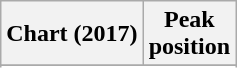<table class="wikitable sortable plainrowheaders" style="text-align:center">
<tr>
<th scope="col">Chart (2017)</th>
<th scope="col">Peak<br> position</th>
</tr>
<tr>
</tr>
<tr>
</tr>
<tr>
</tr>
<tr>
</tr>
<tr>
</tr>
</table>
